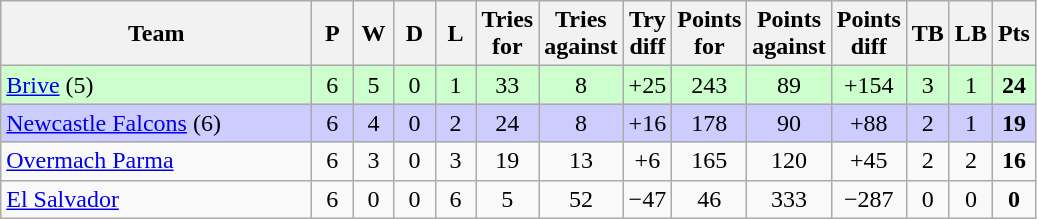<table class="wikitable" style="text-align: center;">
<tr>
<th width="200">Team</th>
<th width="20">P</th>
<th width="20">W</th>
<th width="20">D</th>
<th width="20">L</th>
<th width="20">Tries for</th>
<th width="20">Tries against</th>
<th width="20">Try diff</th>
<th width="20">Points for</th>
<th width="20">Points against</th>
<th width="25">Points diff</th>
<th width="20">TB</th>
<th width="20">LB</th>
<th width="20">Pts</th>
</tr>
<tr bgcolor="#ccffcc">
<td align=left> <a href='#'>Brive</a> (5)</td>
<td>6</td>
<td>5</td>
<td>0</td>
<td>1</td>
<td>33</td>
<td>8</td>
<td>+25</td>
<td>243</td>
<td>89</td>
<td>+154</td>
<td>3</td>
<td>1</td>
<td><strong>24</strong></td>
</tr>
<tr bgcolor="#ccccff">
<td align=left> <a href='#'>Newcastle Falcons</a> (6)</td>
<td>6</td>
<td>4</td>
<td>0</td>
<td>2</td>
<td>24</td>
<td>8</td>
<td>+16</td>
<td>178</td>
<td>90</td>
<td>+88</td>
<td>2</td>
<td>1</td>
<td><strong>19</strong></td>
</tr>
<tr>
<td align=left> <a href='#'>Overmach Parma</a></td>
<td>6</td>
<td>3</td>
<td>0</td>
<td>3</td>
<td>19</td>
<td>13</td>
<td>+6</td>
<td>165</td>
<td>120</td>
<td>+45</td>
<td>2</td>
<td>2</td>
<td><strong>16</strong></td>
</tr>
<tr>
<td align=left> <a href='#'>El Salvador</a></td>
<td>6</td>
<td>0</td>
<td>0</td>
<td>6</td>
<td>5</td>
<td>52</td>
<td>−47</td>
<td>46</td>
<td>333</td>
<td>−287</td>
<td>0</td>
<td>0</td>
<td><strong>0</strong></td>
</tr>
</table>
